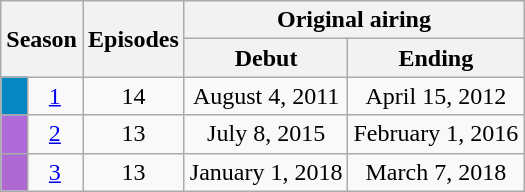<table class="wikitable plainrowheaders" style="text-align:center;">
<tr>
<th scope="col" colspan="2" rowspan="2">Season</th>
<th scope="col" rowspan="2">Episodes</th>
<th scope="col" colspan="2">Original airing</th>
</tr>
<tr>
<th scope="col">Debut</th>
<th scope="col">Ending</th>
</tr>
<tr>
<td scope="row" style="background:#0687c1;"></td>
<td><a href='#'>1</a></td>
<td>14</td>
<td>August 4, 2011</td>
<td>April 15, 2012</td>
</tr>
<tr>
<td scope="row" style="background:#ae6ad9;"></td>
<td><a href='#'>2</a></td>
<td>13</td>
<td>July 8, 2015</td>
<td>February 1, 2016</td>
</tr>
<tr>
<td scope="row" style="background:#ae6ad2"></td>
<td><a href='#'>3</a></td>
<td>13</td>
<td>January 1, 2018</td>
<td>March 7, 2018</td>
</tr>
</table>
